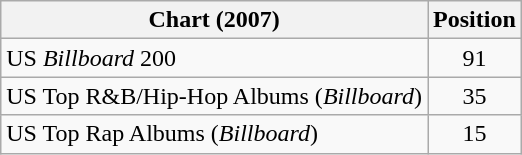<table class="wikitable sortable">
<tr>
<th>Chart (2007)</th>
<th>Position</th>
</tr>
<tr>
<td>US <em>Billboard</em> 200</td>
<td style="text-align:center;">91</td>
</tr>
<tr>
<td>US Top R&B/Hip-Hop Albums (<em>Billboard</em>)</td>
<td style="text-align:center;">35</td>
</tr>
<tr>
<td>US Top Rap Albums (<em>Billboard</em>)</td>
<td style="text-align:center;">15</td>
</tr>
</table>
